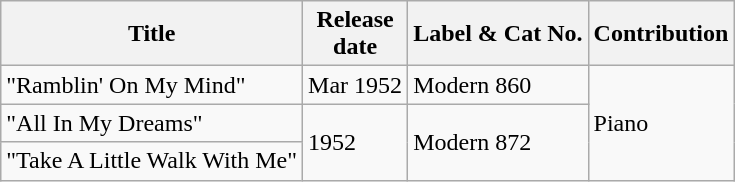<table class="wikitable">
<tr>
<th>Title</th>
<th>Release<br>date</th>
<th>Label & Cat No.</th>
<th>Contribution</th>
</tr>
<tr>
<td>"Ramblin' On My Mind"</td>
<td>Mar 1952</td>
<td>Modern 860</td>
<td rowspan="3">Piano</td>
</tr>
<tr>
<td>"All In My Dreams"</td>
<td rowspan="2">1952</td>
<td rowspan="2">Modern 872</td>
</tr>
<tr>
<td>"Take A Little Walk With Me"</td>
</tr>
</table>
